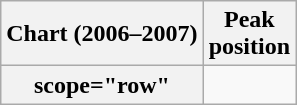<table class="wikitable sortable plainrowheaders">
<tr>
<th scope="col">Chart (2006–2007)</th>
<th scope="col">Peak<br>position</th>
</tr>
<tr>
<th>scope="row" </th>
</tr>
</table>
